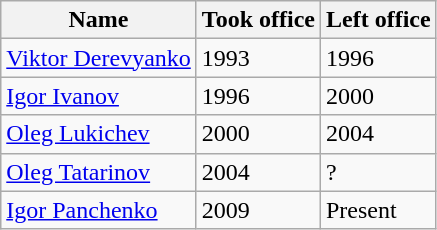<table class="wikitable">
<tr>
<th>Name</th>
<th>Took office</th>
<th>Left office</th>
</tr>
<tr>
<td><a href='#'>Viktor Derevyanko</a></td>
<td>1993</td>
<td>1996</td>
</tr>
<tr>
<td><a href='#'>Igor Ivanov</a></td>
<td>1996</td>
<td>2000</td>
</tr>
<tr>
<td><a href='#'>Oleg Lukichev</a></td>
<td>2000</td>
<td>2004</td>
</tr>
<tr>
<td><a href='#'>Oleg Tatarinov</a></td>
<td>2004</td>
<td>?</td>
</tr>
<tr>
<td><a href='#'>Igor Panchenko</a></td>
<td>2009</td>
<td>Present</td>
</tr>
</table>
